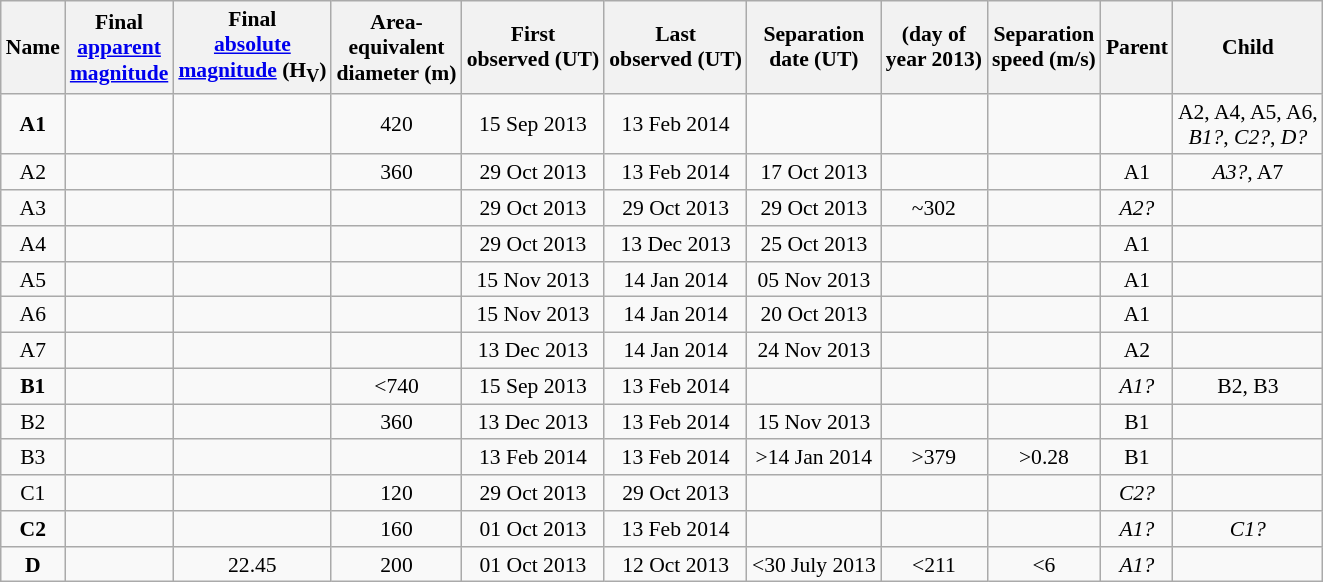<table class=wikitable style="font-size: 0.9em;">
<tr valign=center>
<th>Name</th>
<th>Final<br><a href='#'>apparent<br>magnitude</a></th>
<th>Final<br><a href='#'>absolute<br>magnitude</a> (H<sub>V</sub>)</th>
<th>Area-<br>equivalent<br>diameter (m)</th>
<th>First <br>observed (UT)</th>
<th>Last <br>observed (UT)</th>
<th>Separation<br>date (UT)</th>
<th>(day of<br>year 2013)</th>
<th>Separation<br>speed (m/s)</th>
<th>Parent</th>
<th>Child</th>
</tr>
<tr align=center>
<td><strong>A1</strong></td>
<td></td>
<td></td>
<td>420</td>
<td>15 Sep 2013</td>
<td>13 Feb 2014</td>
<td></td>
<td></td>
<td></td>
<td></td>
<td>A2, A4, A5, A6,<br><em>B1?</em>, <em>C2?</em>, <em>D?</em></td>
</tr>
<tr align=center>
<td>A2</td>
<td></td>
<td></td>
<td>360</td>
<td>29 Oct 2013</td>
<td>13 Feb 2014</td>
<td>17 Oct 2013</td>
<td></td>
<td></td>
<td>A1</td>
<td><em>A3?</em>, A7</td>
</tr>
<tr align=center>
<td>A3</td>
<td></td>
<td></td>
<td></td>
<td>29 Oct 2013</td>
<td>29 Oct 2013</td>
<td>29 Oct 2013</td>
<td>~302</td>
<td></td>
<td><em>A2?</em></td>
<td></td>
</tr>
<tr align=center>
<td>A4</td>
<td></td>
<td></td>
<td></td>
<td>29 Oct 2013</td>
<td>13 Dec 2013</td>
<td>25 Oct 2013</td>
<td></td>
<td></td>
<td>A1</td>
<td></td>
</tr>
<tr align=center>
<td>A5</td>
<td></td>
<td></td>
<td></td>
<td>15 Nov 2013</td>
<td>14 Jan 2014</td>
<td>05 Nov 2013</td>
<td></td>
<td></td>
<td>A1</td>
<td></td>
</tr>
<tr align=center>
<td>A6</td>
<td></td>
<td></td>
<td></td>
<td>15 Nov 2013</td>
<td>14 Jan 2014</td>
<td>20 Oct 2013</td>
<td></td>
<td></td>
<td>A1</td>
<td></td>
</tr>
<tr align=center>
<td>A7</td>
<td></td>
<td></td>
<td></td>
<td>13 Dec 2013</td>
<td>14 Jan 2014</td>
<td>24 Nov 2013</td>
<td></td>
<td></td>
<td>A2</td>
<td></td>
</tr>
<tr align=center>
<td><strong>B1</strong></td>
<td></td>
<td></td>
<td><740</td>
<td>15 Sep 2013</td>
<td>13 Feb 2014</td>
<td></td>
<td></td>
<td></td>
<td><em>A1?</em></td>
<td>B2, B3</td>
</tr>
<tr align=center>
<td>B2</td>
<td></td>
<td></td>
<td>360</td>
<td>13 Dec 2013</td>
<td>13 Feb 2014</td>
<td>15 Nov 2013</td>
<td></td>
<td></td>
<td>B1</td>
<td></td>
</tr>
<tr align=center>
<td>B3</td>
<td></td>
<td></td>
<td></td>
<td>13 Feb 2014</td>
<td>13 Feb 2014</td>
<td>>14 Jan 2014</td>
<td>>379</td>
<td>>0.28</td>
<td>B1</td>
<td></td>
</tr>
<tr align=center>
<td>C1</td>
<td></td>
<td></td>
<td>120</td>
<td>29 Oct 2013</td>
<td>29 Oct 2013</td>
<td></td>
<td></td>
<td></td>
<td><em>C2?</em></td>
<td></td>
</tr>
<tr align=center>
<td><strong>C2</strong></td>
<td></td>
<td></td>
<td>160</td>
<td>01 Oct 2013</td>
<td>13 Feb 2014</td>
<td></td>
<td></td>
<td></td>
<td><em>A1?</em></td>
<td><em>C1?</em></td>
</tr>
<tr align=center>
<td><strong>D</strong></td>
<td></td>
<td>22.45</td>
<td>200</td>
<td>01 Oct 2013</td>
<td>12 Oct 2013</td>
<td><30 July 2013</td>
<td><211</td>
<td><6</td>
<td><em>A1?</em></td>
<td></td>
</tr>
</table>
